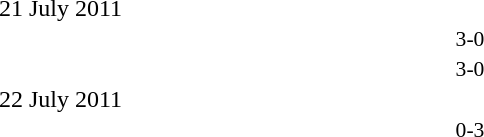<table style="width:50%;" cellspacing="1">
<tr>
<th width=15%></th>
<th width=10%></th>
<th width=15%></th>
</tr>
<tr>
<td>21 July 2011</td>
</tr>
<tr style=font-size:90%>
<td align=right></td>
<td align=center>3-0</td>
<td></td>
</tr>
<tr style=font-size:90%>
<td align=right></td>
<td align=center>3-0</td>
<td></td>
</tr>
<tr>
<td>22 July 2011</td>
</tr>
<tr style=font-size:90%>
<td align=right></td>
<td align=center>0-3</td>
<td></td>
</tr>
</table>
